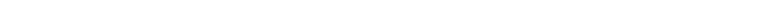<table style="width:1000px; text-align:center;">
<tr style="color:white;">
<td style="background:"></td>
<td style="background:"></td>
<td style="background:"></td>
<td style="background:"></td>
<td style="background:"><strong>58.09%</strong></td>
<td style="background:">28.58%</td>
</tr>
<tr>
<td></td>
<td></td>
<td></td>
<td></td>
<td></td>
<td></td>
</tr>
</table>
